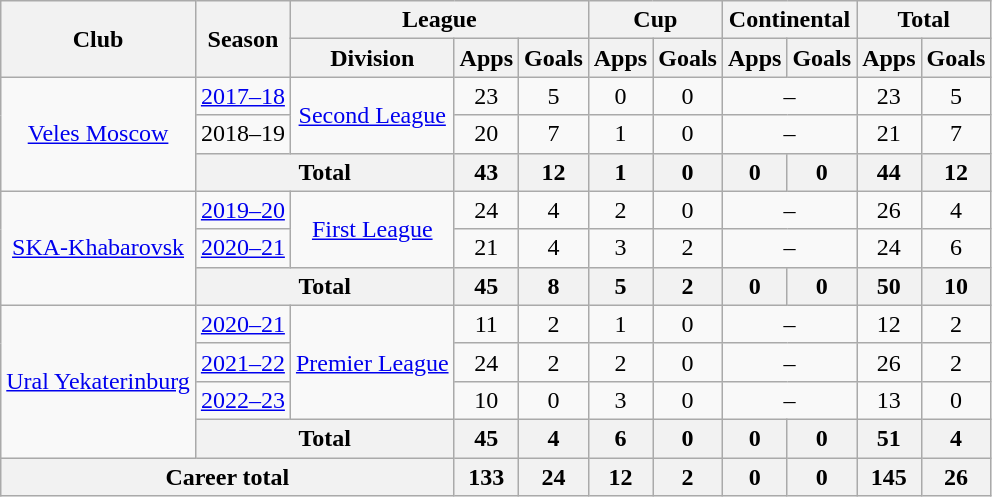<table class="wikitable" style="text-align: center;">
<tr>
<th rowspan=2>Club</th>
<th rowspan=2>Season</th>
<th colspan=3>League</th>
<th colspan=2>Cup</th>
<th colspan=2>Continental</th>
<th colspan=2>Total</th>
</tr>
<tr>
<th>Division</th>
<th>Apps</th>
<th>Goals</th>
<th>Apps</th>
<th>Goals</th>
<th>Apps</th>
<th>Goals</th>
<th>Apps</th>
<th>Goals</th>
</tr>
<tr>
<td rowspan="3"><a href='#'>Veles Moscow</a></td>
<td><a href='#'>2017–18</a></td>
<td rowspan="2"><a href='#'>Second League</a></td>
<td>23</td>
<td>5</td>
<td>0</td>
<td>0</td>
<td colspan=2>–</td>
<td>23</td>
<td>5</td>
</tr>
<tr>
<td>2018–19</td>
<td>20</td>
<td>7</td>
<td>1</td>
<td>0</td>
<td colspan=2>–</td>
<td>21</td>
<td>7</td>
</tr>
<tr>
<th colspan=2>Total</th>
<th>43</th>
<th>12</th>
<th>1</th>
<th>0</th>
<th>0</th>
<th>0</th>
<th>44</th>
<th>12</th>
</tr>
<tr>
<td rowspan="3"><a href='#'>SKA-Khabarovsk</a></td>
<td><a href='#'>2019–20</a></td>
<td rowspan="2"><a href='#'>First League</a></td>
<td>24</td>
<td>4</td>
<td>2</td>
<td>0</td>
<td colspan=2>–</td>
<td>26</td>
<td>4</td>
</tr>
<tr>
<td><a href='#'>2020–21</a></td>
<td>21</td>
<td>4</td>
<td>3</td>
<td>2</td>
<td colspan=2>–</td>
<td>24</td>
<td>6</td>
</tr>
<tr>
<th colspan=2>Total</th>
<th>45</th>
<th>8</th>
<th>5</th>
<th>2</th>
<th>0</th>
<th>0</th>
<th>50</th>
<th>10</th>
</tr>
<tr>
<td rowspan="4"><a href='#'>Ural Yekaterinburg</a></td>
<td><a href='#'>2020–21</a></td>
<td rowspan="3"><a href='#'>Premier League</a></td>
<td>11</td>
<td>2</td>
<td>1</td>
<td>0</td>
<td colspan=2>–</td>
<td>12</td>
<td>2</td>
</tr>
<tr>
<td><a href='#'>2021–22</a></td>
<td>24</td>
<td>2</td>
<td>2</td>
<td>0</td>
<td colspan=2>–</td>
<td>26</td>
<td>2</td>
</tr>
<tr>
<td><a href='#'>2022–23</a></td>
<td>10</td>
<td>0</td>
<td>3</td>
<td>0</td>
<td colspan=2>–</td>
<td>13</td>
<td>0</td>
</tr>
<tr>
<th colspan=2>Total</th>
<th>45</th>
<th>4</th>
<th>6</th>
<th>0</th>
<th>0</th>
<th>0</th>
<th>51</th>
<th>4</th>
</tr>
<tr>
<th colspan=3>Career total</th>
<th>133</th>
<th>24</th>
<th>12</th>
<th>2</th>
<th>0</th>
<th>0</th>
<th>145</th>
<th>26</th>
</tr>
</table>
